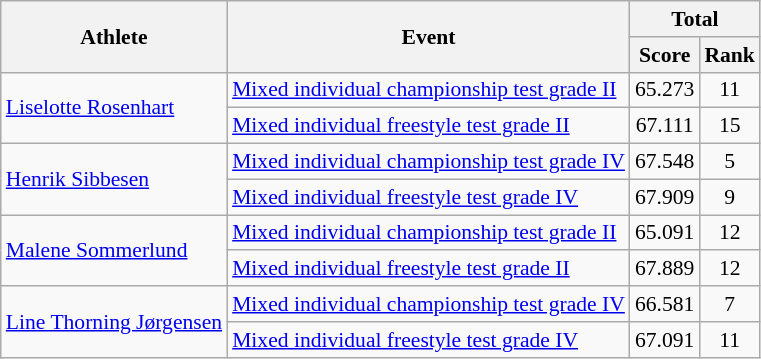<table class=wikitable style="font-size:90%">
<tr>
<th rowspan="2">Athlete</th>
<th rowspan="2">Event</th>
<th colspan="2">Total</th>
</tr>
<tr>
<th>Score</th>
<th>Rank</th>
</tr>
<tr>
<td rowspan="2"><a href='#'>Liselotte Rosenhart</a></td>
<td><a href='#'>Mixed individual championship test grade II</a></td>
<td align="center">65.273</td>
<td align="center">11</td>
</tr>
<tr>
<td><a href='#'>Mixed individual freestyle test grade II</a></td>
<td align="center">67.111</td>
<td align="center">15</td>
</tr>
<tr>
<td rowspan="2"><a href='#'>Henrik Sibbesen</a></td>
<td><a href='#'>Mixed individual championship test grade IV</a></td>
<td align="center">67.548</td>
<td align="center">5</td>
</tr>
<tr>
<td><a href='#'>Mixed individual freestyle test grade IV</a></td>
<td align="center">67.909</td>
<td align="center">9</td>
</tr>
<tr>
<td rowspan="2"><a href='#'>Malene Sommerlund</a></td>
<td><a href='#'>Mixed individual championship test grade II</a></td>
<td align="center">65.091</td>
<td align="center">12</td>
</tr>
<tr>
<td><a href='#'>Mixed individual freestyle test grade II</a></td>
<td align="center">67.889</td>
<td align="center">12</td>
</tr>
<tr>
<td rowspan="2"><a href='#'>Line Thorning Jørgensen</a></td>
<td><a href='#'>Mixed individual championship test grade IV</a></td>
<td align="center">66.581</td>
<td align="center">7</td>
</tr>
<tr>
<td><a href='#'>Mixed individual freestyle test grade IV</a></td>
<td align="center">67.091</td>
<td align="center">11</td>
</tr>
</table>
